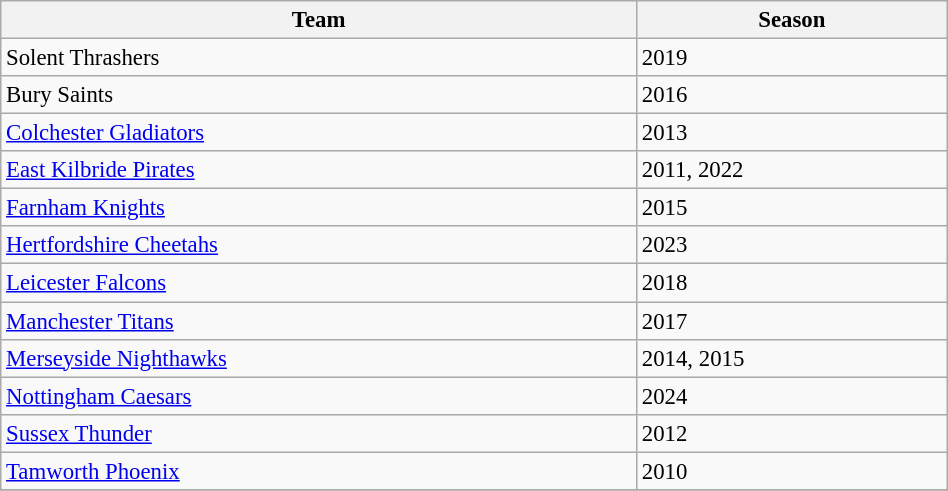<table class="wikitable" style="text-align:center; font-size:95%;width:50%; text-align:left">
<tr>
<th><strong>Team</strong></th>
<th><strong>Season</strong></th>
</tr>
<tr --->
<td>Solent Thrashers</td>
<td>2019</td>
</tr>
<tr --->
<td>Bury Saints</td>
<td>2016</td>
</tr>
<tr --->
<td><a href='#'>Colchester Gladiators</a></td>
<td>2013</td>
</tr>
<tr --->
<td><a href='#'>East Kilbride Pirates</a></td>
<td>2011, 2022</td>
</tr>
<tr --->
<td><a href='#'>Farnham Knights</a></td>
<td>2015</td>
</tr>
<tr --->
<td><a href='#'>Hertfordshire Cheetahs</a></td>
<td>2023</td>
</tr>
<tr --->
<td><a href='#'>Leicester Falcons</a></td>
<td>2018</td>
</tr>
<tr --->
<td><a href='#'>Manchester Titans</a></td>
<td>2017</td>
</tr>
<tr --->
<td><a href='#'>Merseyside Nighthawks</a></td>
<td>2014, 2015</td>
</tr>
<tr --->
<td><a href='#'>Nottingham Caesars</a></td>
<td>2024</td>
</tr>
<tr --->
<td><a href='#'>Sussex Thunder</a></td>
<td>2012</td>
</tr>
<tr --->
<td><a href='#'>Tamworth Phoenix</a></td>
<td>2010</td>
</tr>
<tr --->
</tr>
</table>
